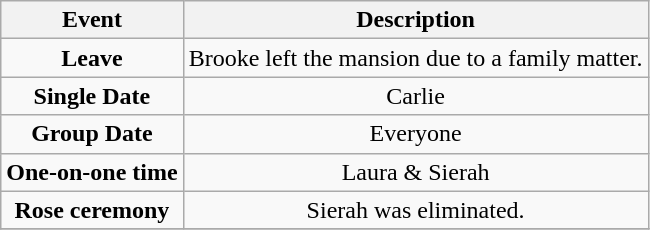<table class="wikitable sortable" style="text-align:center;">
<tr>
<th>Event</th>
<th>Description</th>
</tr>
<tr>
<td><strong>Leave</strong></td>
<td>Brooke left the mansion due to a family matter.</td>
</tr>
<tr>
<td><strong>Single Date</strong></td>
<td>Carlie</td>
</tr>
<tr>
<td><strong>Group Date</strong></td>
<td>Everyone</td>
</tr>
<tr>
<td><strong>One-on-one time</strong></td>
<td>Laura & Sierah</td>
</tr>
<tr>
<td><strong>Rose ceremony</strong></td>
<td>Sierah was eliminated.</td>
</tr>
<tr>
</tr>
</table>
